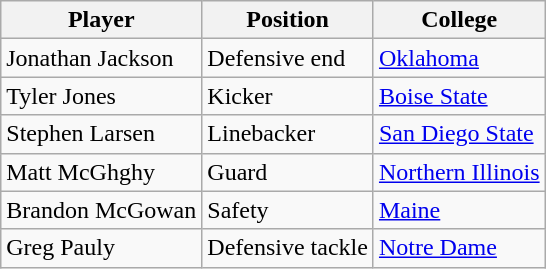<table class="wikitable">
<tr>
<th>Player</th>
<th>Position</th>
<th>College</th>
</tr>
<tr>
<td>Jonathan Jackson</td>
<td>Defensive end</td>
<td><a href='#'>Oklahoma</a></td>
</tr>
<tr>
<td>Tyler Jones</td>
<td>Kicker</td>
<td><a href='#'>Boise State</a></td>
</tr>
<tr>
<td>Stephen Larsen</td>
<td>Linebacker</td>
<td><a href='#'>San Diego State</a></td>
</tr>
<tr>
<td>Matt McGhghy</td>
<td>Guard</td>
<td><a href='#'>Northern Illinois</a></td>
</tr>
<tr>
<td>Brandon McGowan</td>
<td>Safety</td>
<td><a href='#'>Maine</a></td>
</tr>
<tr>
<td>Greg Pauly</td>
<td>Defensive tackle</td>
<td><a href='#'>Notre Dame</a></td>
</tr>
</table>
